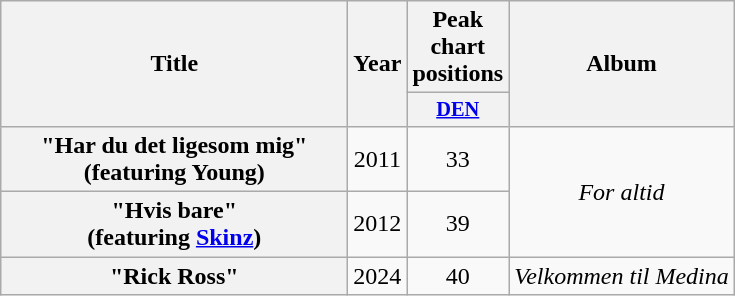<table class="wikitable plainrowheaders" style="text-align:center;" border="1">
<tr>
<th scope="col" rowspan="2" style="width:14em;">Title</th>
<th scope="col" rowspan="2" style="width:1em;">Year</th>
<th scope="col" colspan="1">Peak chart positions</th>
<th scope="col" rowspan="2">Album</th>
</tr>
<tr>
<th scope="col" style="width:4em;font-size:85%"><a href='#'>DEN</a><br></th>
</tr>
<tr>
<th scope="row">"Har du det ligesom mig"<br><span>(featuring Young)</span></th>
<td>2011</td>
<td>33</td>
<td rowspan="2"><em>For altid</em></td>
</tr>
<tr>
<th scope="row">"Hvis bare"<br><span>(featuring <a href='#'>Skinz</a>)</span></th>
<td>2012</td>
<td>39</td>
</tr>
<tr>
<th scope="row">"Rick Ross"</th>
<td>2024</td>
<td>40<br></td>
<td><em>Velkommen til Medina</em></td>
</tr>
</table>
